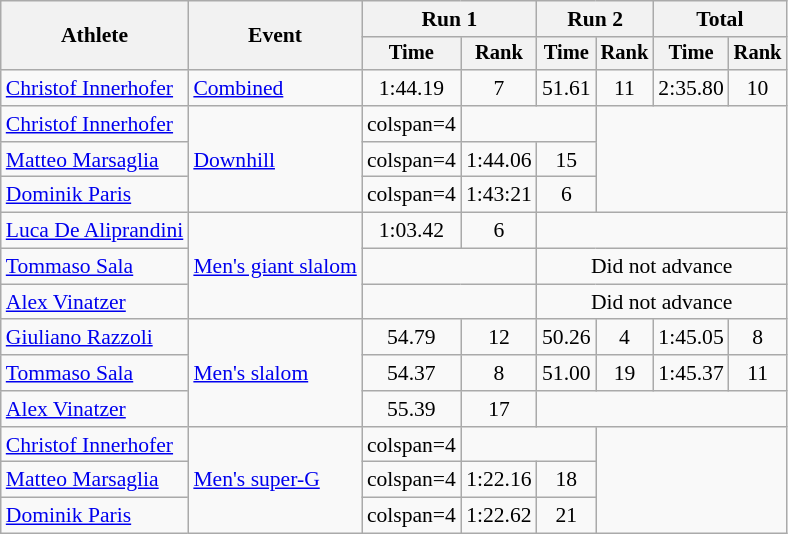<table class=wikitable style=font-size:90%;text-align:center>
<tr>
<th rowspan=2>Athlete</th>
<th rowspan=2>Event</th>
<th colspan=2>Run 1</th>
<th colspan=2>Run 2</th>
<th colspan=2>Total</th>
</tr>
<tr style=font-size:95%>
<th>Time</th>
<th>Rank</th>
<th>Time</th>
<th>Rank</th>
<th>Time</th>
<th>Rank</th>
</tr>
<tr>
<td align=left><a href='#'>Christof Innerhofer</a></td>
<td align=left><a href='#'>Combined</a></td>
<td>1:44.19</td>
<td>7</td>
<td>51.61</td>
<td>11</td>
<td>2:35.80</td>
<td>10</td>
</tr>
<tr>
<td align=left><a href='#'>Christof Innerhofer</a></td>
<td align=left rowspan=3><a href='#'>Downhill</a></td>
<td>colspan=4 </td>
<td colspan=2></td>
</tr>
<tr>
<td align=left><a href='#'>Matteo Marsaglia</a></td>
<td>colspan=4 </td>
<td>1:44.06</td>
<td>15</td>
</tr>
<tr>
<td align=left><a href='#'>Dominik Paris</a></td>
<td>colspan=4 </td>
<td>1:43:21</td>
<td>6</td>
</tr>
<tr>
<td align=left><a href='#'>Luca De Aliprandini</a></td>
<td align=left rowspan=3><a href='#'>Men's giant slalom</a></td>
<td>1:03.42</td>
<td>6</td>
<td colspan=4></td>
</tr>
<tr>
<td align=left><a href='#'>Tommaso Sala</a></td>
<td colspan=2></td>
<td colspan=4>Did not advance</td>
</tr>
<tr>
<td align=left><a href='#'>Alex Vinatzer</a></td>
<td colspan=2></td>
<td colspan=4>Did not advance</td>
</tr>
<tr>
<td align=left><a href='#'>Giuliano Razzoli</a></td>
<td align=left rowspan=3><a href='#'>Men's slalom</a></td>
<td>54.79</td>
<td>12</td>
<td>50.26</td>
<td>4</td>
<td>1:45.05</td>
<td>8</td>
</tr>
<tr>
<td align=left><a href='#'>Tommaso Sala</a></td>
<td>54.37</td>
<td>8</td>
<td>51.00</td>
<td>19</td>
<td>1:45.37</td>
<td>11</td>
</tr>
<tr>
<td align=left><a href='#'>Alex Vinatzer</a></td>
<td>55.39</td>
<td>17</td>
<td colspan=4></td>
</tr>
<tr>
<td align=left><a href='#'>Christof Innerhofer</a></td>
<td align=left rowspan=3><a href='#'>Men's super-G</a></td>
<td>colspan=4 </td>
<td colspan=2></td>
</tr>
<tr>
<td align=left><a href='#'>Matteo Marsaglia</a></td>
<td>colspan=4 </td>
<td>1:22.16</td>
<td>18</td>
</tr>
<tr>
<td align=left><a href='#'>Dominik Paris</a></td>
<td>colspan=4 </td>
<td>1:22.62</td>
<td>21</td>
</tr>
</table>
